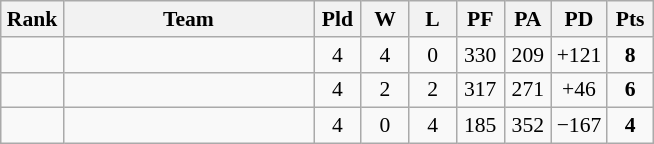<table class="wikitable" style="text-align: center; font-size:90% ">
<tr>
<th width=35>Rank</th>
<th width=160>Team</th>
<th width=25>Pld</th>
<th width=25>W</th>
<th width=25>L</th>
<th width=25>PF</th>
<th width=25>PA</th>
<th width=25>PD</th>
<th width=25>Pts</th>
</tr>
<tr>
<td></td>
<td align="left"></td>
<td>4</td>
<td>4</td>
<td>0</td>
<td>330</td>
<td>209</td>
<td>+121</td>
<td><strong>8</strong></td>
</tr>
<tr>
<td></td>
<td align="left"></td>
<td>4</td>
<td>2</td>
<td>2</td>
<td>317</td>
<td>271</td>
<td>+46</td>
<td><strong>6</strong></td>
</tr>
<tr>
<td></td>
<td align="left"></td>
<td>4</td>
<td>0</td>
<td>4</td>
<td>185</td>
<td>352</td>
<td>−167</td>
<td><strong>4</strong></td>
</tr>
</table>
